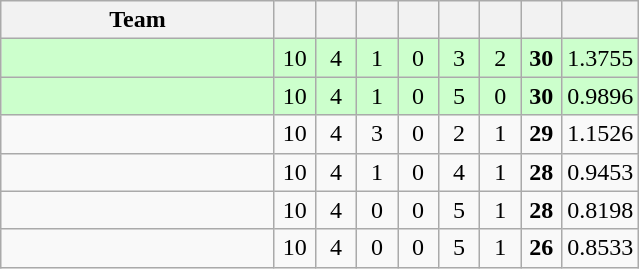<table class="wikitable" style="text-align:center;">
<tr>
<th width=175>Team</th>
<th style="width:20px;"></th>
<th style="width:20px;"></th>
<th style="width:20px;"></th>
<th style="width:20px;"></th>
<th style="width:20px;"></th>
<th style="width:20px;"></th>
<th style="width:20px;"></th>
<th style="width:40px;"></th>
</tr>
<tr style="background:#cfc">
<td style="text-align:left;"></td>
<td>10</td>
<td>4</td>
<td>1</td>
<td>0</td>
<td>3</td>
<td>2</td>
<td><strong>30</strong></td>
<td>1.3755</td>
</tr>
<tr style="background:#cfc">
<td style="text-align:left;"></td>
<td>10</td>
<td>4</td>
<td>1</td>
<td>0</td>
<td>5</td>
<td>0</td>
<td><strong>30</strong></td>
<td>0.9896</td>
</tr>
<tr style="background:#f9f9f9;">
<td style="text-align:left;"></td>
<td>10</td>
<td>4</td>
<td>3</td>
<td>0</td>
<td>2</td>
<td>1</td>
<td><strong>29</strong></td>
<td>1.1526</td>
</tr>
<tr style="background:#f9f9f9;">
<td style="text-align:left;"></td>
<td>10</td>
<td>4</td>
<td>1</td>
<td>0</td>
<td>4</td>
<td>1</td>
<td><strong>28</strong></td>
<td>0.9453</td>
</tr>
<tr style="background:#f9f9f9;">
<td style="text-align:left;"></td>
<td>10</td>
<td>4</td>
<td>0</td>
<td>0</td>
<td>5</td>
<td>1</td>
<td><strong>28</strong></td>
<td>0.8198</td>
</tr>
<tr style="background:#f9f9f9;">
<td style="text-align:left;"></td>
<td>10</td>
<td>4</td>
<td>0</td>
<td>0</td>
<td>5</td>
<td>1</td>
<td><strong>26</strong></td>
<td>0.8533</td>
</tr>
</table>
